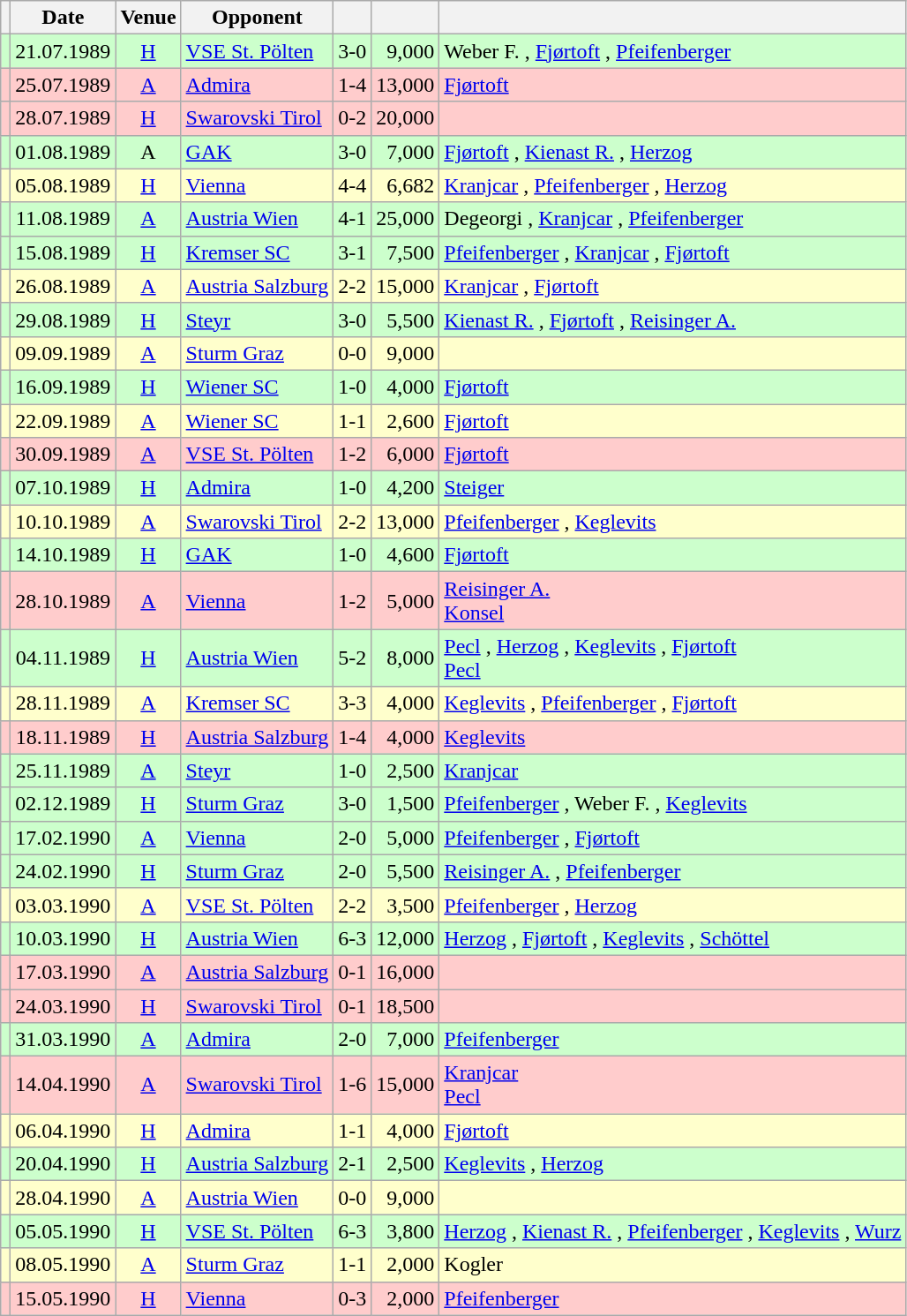<table class="wikitable" Style="text-align: center">
<tr>
<th></th>
<th>Date</th>
<th>Venue</th>
<th>Opponent</th>
<th></th>
<th></th>
<th></th>
</tr>
<tr style="background:#cfc">
<td></td>
<td>21.07.1989</td>
<td><a href='#'>H</a></td>
<td align="left"><a href='#'>VSE St. Pölten</a></td>
<td>3-0</td>
<td align="right">9,000</td>
<td align="left">Weber F. , <a href='#'>Fjørtoft</a> , <a href='#'>Pfeifenberger</a> </td>
</tr>
<tr style="background:#fcc">
<td></td>
<td>25.07.1989</td>
<td><a href='#'>A</a></td>
<td align="left"><a href='#'>Admira</a></td>
<td>1-4</td>
<td align="right">13,000</td>
<td align="left"><a href='#'>Fjørtoft</a> </td>
</tr>
<tr style="background:#fcc">
<td></td>
<td>28.07.1989</td>
<td><a href='#'>H</a></td>
<td align="left"><a href='#'>Swarovski Tirol</a></td>
<td>0-2</td>
<td align="right">20,000</td>
<td align="left"></td>
</tr>
<tr style="background:#cfc">
<td></td>
<td>01.08.1989</td>
<td>A</td>
<td align="left"><a href='#'>GAK</a></td>
<td>3-0</td>
<td align="right">7,000</td>
<td align="left"><a href='#'>Fjørtoft</a> , <a href='#'>Kienast R.</a> , <a href='#'>Herzog</a> </td>
</tr>
<tr style="background:#ffc">
<td></td>
<td>05.08.1989</td>
<td><a href='#'>H</a></td>
<td align="left"><a href='#'>Vienna</a></td>
<td>4-4</td>
<td align="right">6,682</td>
<td align="left"><a href='#'>Kranjcar</a>  , <a href='#'>Pfeifenberger</a> , <a href='#'>Herzog</a> </td>
</tr>
<tr style="background:#cfc">
<td></td>
<td>11.08.1989</td>
<td><a href='#'>A</a></td>
<td align="left"><a href='#'>Austria Wien</a></td>
<td>4-1</td>
<td align="right">25,000</td>
<td align="left">Degeorgi , <a href='#'>Kranjcar</a>  , <a href='#'>Pfeifenberger</a> </td>
</tr>
<tr style="background:#cfc">
<td></td>
<td>15.08.1989</td>
<td><a href='#'>H</a></td>
<td align="left"><a href='#'>Kremser SC</a></td>
<td>3-1</td>
<td align="right">7,500</td>
<td align="left"><a href='#'>Pfeifenberger</a> , <a href='#'>Kranjcar</a> , <a href='#'>Fjørtoft</a> </td>
</tr>
<tr style="background:#ffc">
<td></td>
<td>26.08.1989</td>
<td><a href='#'>A</a></td>
<td align="left"><a href='#'>Austria Salzburg</a></td>
<td>2-2</td>
<td align="right">15,000</td>
<td align="left"><a href='#'>Kranjcar</a> , <a href='#'>Fjørtoft</a> </td>
</tr>
<tr style="background:#cfc">
<td></td>
<td>29.08.1989</td>
<td><a href='#'>H</a></td>
<td align="left"><a href='#'>Steyr</a></td>
<td>3-0</td>
<td align="right">5,500</td>
<td align="left"><a href='#'>Kienast R.</a> , <a href='#'>Fjørtoft</a> , <a href='#'>Reisinger A.</a> </td>
</tr>
<tr style="background:#ffc">
<td></td>
<td>09.09.1989</td>
<td><a href='#'>A</a></td>
<td align="left"><a href='#'>Sturm Graz</a></td>
<td>0-0</td>
<td align="right">9,000</td>
<td align="left"></td>
</tr>
<tr style="background:#cfc">
<td></td>
<td>16.09.1989</td>
<td><a href='#'>H</a></td>
<td align="left"><a href='#'>Wiener SC</a></td>
<td>1-0</td>
<td align="right">4,000</td>
<td align="left"><a href='#'>Fjørtoft</a> </td>
</tr>
<tr style="background:#ffc">
<td></td>
<td>22.09.1989</td>
<td><a href='#'>A</a></td>
<td align="left"><a href='#'>Wiener SC</a></td>
<td>1-1</td>
<td align="right">2,600</td>
<td align="left"><a href='#'>Fjørtoft</a> </td>
</tr>
<tr style="background:#fcc">
<td></td>
<td>30.09.1989</td>
<td><a href='#'>A</a></td>
<td align="left"><a href='#'>VSE St. Pölten</a></td>
<td>1-2</td>
<td align="right">6,000</td>
<td align="left"><a href='#'>Fjørtoft</a> </td>
</tr>
<tr style="background:#cfc">
<td></td>
<td>07.10.1989</td>
<td><a href='#'>H</a></td>
<td align="left"><a href='#'>Admira</a></td>
<td>1-0</td>
<td align="right">4,200</td>
<td align="left"><a href='#'>Steiger</a> </td>
</tr>
<tr style="background:#ffc">
<td></td>
<td>10.10.1989</td>
<td><a href='#'>A</a></td>
<td align="left"><a href='#'>Swarovski Tirol</a></td>
<td>2-2</td>
<td align="right">13,000</td>
<td align="left"><a href='#'>Pfeifenberger</a> , <a href='#'>Keglevits</a> </td>
</tr>
<tr style="background:#cfc">
<td></td>
<td>14.10.1989</td>
<td><a href='#'>H</a></td>
<td align="left"><a href='#'>GAK</a></td>
<td>1-0</td>
<td align="right">4,600</td>
<td align="left"><a href='#'>Fjørtoft</a> </td>
</tr>
<tr style="background:#fcc">
<td></td>
<td>28.10.1989</td>
<td><a href='#'>A</a></td>
<td align="left"><a href='#'>Vienna</a></td>
<td>1-2</td>
<td align="right">5,000</td>
<td align="left"><a href='#'>Reisinger A.</a>  <br> <a href='#'>Konsel</a> </td>
</tr>
<tr style="background:#cfc">
<td></td>
<td>04.11.1989</td>
<td><a href='#'>H</a></td>
<td align="left"><a href='#'>Austria Wien</a></td>
<td>5-2</td>
<td align="right">8,000</td>
<td align="left"><a href='#'>Pecl</a> , <a href='#'>Herzog</a> , <a href='#'>Keglevits</a> , <a href='#'>Fjørtoft</a>   <br> <a href='#'>Pecl</a> </td>
</tr>
<tr style="background:#ffc">
<td></td>
<td>28.11.1989</td>
<td><a href='#'>A</a></td>
<td align="left"><a href='#'>Kremser SC</a></td>
<td>3-3</td>
<td align="right">4,000</td>
<td align="left"><a href='#'>Keglevits</a> , <a href='#'>Pfeifenberger</a> , <a href='#'>Fjørtoft</a> </td>
</tr>
<tr style="background:#fcc">
<td></td>
<td>18.11.1989</td>
<td><a href='#'>H</a></td>
<td align="left"><a href='#'>Austria Salzburg</a></td>
<td>1-4</td>
<td align="right">4,000</td>
<td align="left"><a href='#'>Keglevits</a> </td>
</tr>
<tr style="background:#cfc">
<td></td>
<td>25.11.1989</td>
<td><a href='#'>A</a></td>
<td align="left"><a href='#'>Steyr</a></td>
<td>1-0</td>
<td align="right">2,500</td>
<td align="left"><a href='#'>Kranjcar</a> </td>
</tr>
<tr style="background:#cfc">
<td></td>
<td>02.12.1989</td>
<td><a href='#'>H</a></td>
<td align="left"><a href='#'>Sturm Graz</a></td>
<td>3-0</td>
<td align="right">1,500</td>
<td align="left"><a href='#'>Pfeifenberger</a> , Weber F. , <a href='#'>Keglevits</a> </td>
</tr>
<tr style="background:#cfc">
<td></td>
<td>17.02.1990</td>
<td><a href='#'>A</a></td>
<td align="left"><a href='#'>Vienna</a></td>
<td>2-0</td>
<td align="right">5,000</td>
<td align="left"><a href='#'>Pfeifenberger</a> , <a href='#'>Fjørtoft</a> </td>
</tr>
<tr style="background:#cfc">
<td></td>
<td>24.02.1990</td>
<td><a href='#'>H</a></td>
<td align="left"><a href='#'>Sturm Graz</a></td>
<td>2-0</td>
<td align="right">5,500</td>
<td align="left"><a href='#'>Reisinger A.</a> , <a href='#'>Pfeifenberger</a> </td>
</tr>
<tr style="background:#ffc">
<td></td>
<td>03.03.1990</td>
<td><a href='#'>A</a></td>
<td align="left"><a href='#'>VSE St. Pölten</a></td>
<td>2-2</td>
<td align="right">3,500</td>
<td align="left"><a href='#'>Pfeifenberger</a> , <a href='#'>Herzog</a> </td>
</tr>
<tr style="background:#cfc">
<td></td>
<td>10.03.1990</td>
<td><a href='#'>H</a></td>
<td align="left"><a href='#'>Austria Wien</a></td>
<td>6-3</td>
<td align="right">12,000</td>
<td align="left"><a href='#'>Herzog</a> , <a href='#'>Fjørtoft</a>  , <a href='#'>Keglevits</a>  , <a href='#'>Schöttel</a> </td>
</tr>
<tr style="background:#fcc">
<td></td>
<td>17.03.1990</td>
<td><a href='#'>A</a></td>
<td align="left"><a href='#'>Austria Salzburg</a></td>
<td>0-1</td>
<td align="right">16,000</td>
<td align="left"></td>
</tr>
<tr style="background:#fcc">
<td></td>
<td>24.03.1990</td>
<td><a href='#'>H</a></td>
<td align="left"><a href='#'>Swarovski Tirol</a></td>
<td>0-1</td>
<td align="right">18,500</td>
<td align="left"></td>
</tr>
<tr style="background:#cfc">
<td></td>
<td>31.03.1990</td>
<td><a href='#'>A</a></td>
<td align="left"><a href='#'>Admira</a></td>
<td>2-0</td>
<td align="right">7,000</td>
<td align="left"><a href='#'>Pfeifenberger</a>  </td>
</tr>
<tr style="background:#fcc">
<td></td>
<td>14.04.1990</td>
<td><a href='#'>A</a></td>
<td align="left"><a href='#'>Swarovski Tirol</a></td>
<td>1-6</td>
<td align="right">15,000</td>
<td align="left"><a href='#'>Kranjcar</a>  <br> <a href='#'>Pecl</a> </td>
</tr>
<tr style="background:#ffc">
<td></td>
<td>06.04.1990</td>
<td><a href='#'>H</a></td>
<td align="left"><a href='#'>Admira</a></td>
<td>1-1</td>
<td align="right">4,000</td>
<td align="left"><a href='#'>Fjørtoft</a> </td>
</tr>
<tr style="background:#cfc">
<td></td>
<td>20.04.1990</td>
<td><a href='#'>H</a></td>
<td align="left"><a href='#'>Austria Salzburg</a></td>
<td>2-1</td>
<td align="right">2,500</td>
<td align="left"><a href='#'>Keglevits</a> , <a href='#'>Herzog</a> </td>
</tr>
<tr style="background:#ffc">
<td></td>
<td>28.04.1990</td>
<td><a href='#'>A</a></td>
<td align="left"><a href='#'>Austria Wien</a></td>
<td>0-0</td>
<td align="right">9,000</td>
<td align="left"></td>
</tr>
<tr style="background:#cfc">
<td></td>
<td>05.05.1990</td>
<td><a href='#'>H</a></td>
<td align="left"><a href='#'>VSE St. Pölten</a></td>
<td>6-3</td>
<td align="right">3,800</td>
<td align="left"><a href='#'>Herzog</a>  , <a href='#'>Kienast R.</a> , <a href='#'>Pfeifenberger</a> , <a href='#'>Keglevits</a> , <a href='#'>Wurz</a> </td>
</tr>
<tr style="background:#ffc">
<td></td>
<td>08.05.1990</td>
<td><a href='#'>A</a></td>
<td align="left"><a href='#'>Sturm Graz</a></td>
<td>1-1</td>
<td align="right">2,000</td>
<td align="left">Kogler </td>
</tr>
<tr style="background:#fcc">
<td></td>
<td>15.05.1990</td>
<td><a href='#'>H</a></td>
<td align="left"><a href='#'>Vienna</a></td>
<td>0-3</td>
<td align="right">2,000</td>
<td align="left"><a href='#'>Pfeifenberger</a> </td>
</tr>
</table>
